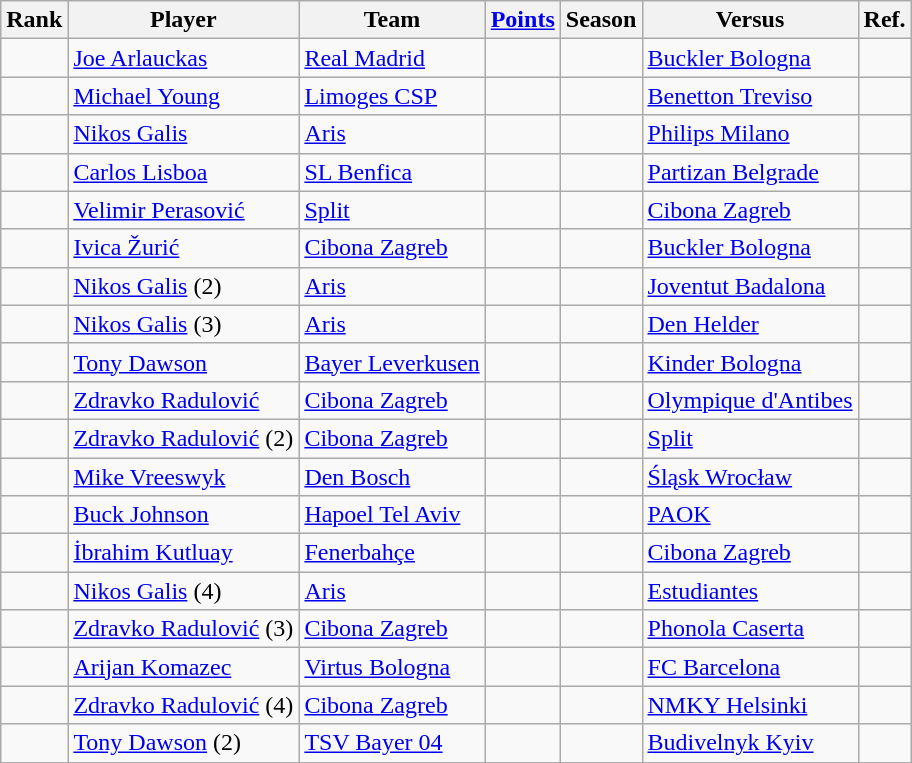<table class="wikitable sortable">
<tr>
<th>Rank</th>
<th>Player</th>
<th>Team</th>
<th><a href='#'>Points</a></th>
<th>Season</th>
<th>Versus</th>
<th>Ref.</th>
</tr>
<tr>
<td></td>
<td> <a href='#'>Joe Arlauckas</a></td>
<td> <a href='#'>Real Madrid</a></td>
<td></td>
<td></td>
<td> <a href='#'>Buckler Bologna</a></td>
<td></td>
</tr>
<tr>
<td></td>
<td> <a href='#'>Michael Young</a></td>
<td> <a href='#'>Limoges CSP</a></td>
<td></td>
<td></td>
<td> <a href='#'>Benetton Treviso</a></td>
<td></td>
</tr>
<tr>
<td></td>
<td> <a href='#'>Nikos Galis</a></td>
<td> <a href='#'>Aris</a></td>
<td></td>
<td></td>
<td> <a href='#'>Philips Milano</a></td>
<td></td>
</tr>
<tr>
<td></td>
<td> <a href='#'>Carlos Lisboa</a></td>
<td> <a href='#'>SL Benfica</a></td>
<td></td>
<td></td>
<td> <a href='#'>Partizan Belgrade</a></td>
<td></td>
</tr>
<tr>
<td></td>
<td> <a href='#'>Velimir Perasović</a></td>
<td> <a href='#'>Split</a></td>
<td></td>
<td></td>
<td> <a href='#'>Cibona Zagreb</a></td>
<td></td>
</tr>
<tr>
<td></td>
<td> <a href='#'>Ivica Žurić</a></td>
<td> <a href='#'>Cibona Zagreb</a></td>
<td></td>
<td></td>
<td> <a href='#'>Buckler Bologna</a></td>
<td></td>
</tr>
<tr>
<td></td>
<td> <a href='#'>Nikos Galis</a> (2)</td>
<td> <a href='#'>Aris</a></td>
<td></td>
<td></td>
<td> <a href='#'>Joventut Badalona</a></td>
<td></td>
</tr>
<tr>
<td></td>
<td> <a href='#'>Nikos Galis</a> (3)</td>
<td> <a href='#'>Aris</a></td>
<td></td>
<td></td>
<td> <a href='#'>Den Helder</a></td>
<td></td>
</tr>
<tr>
<td></td>
<td> <a href='#'>Tony Dawson</a></td>
<td> <a href='#'>Bayer Leverkusen</a></td>
<td></td>
<td></td>
<td> <a href='#'>Kinder Bologna</a></td>
<td></td>
</tr>
<tr>
<td></td>
<td> <a href='#'>Zdravko Radulović</a></td>
<td> <a href='#'>Cibona Zagreb</a></td>
<td></td>
<td></td>
<td> <a href='#'>Olympique d'Antibes</a></td>
<td></td>
</tr>
<tr>
<td></td>
<td> <a href='#'>Zdravko Radulović</a> (2)</td>
<td> <a href='#'>Cibona Zagreb</a></td>
<td></td>
<td></td>
<td> <a href='#'>Split</a></td>
<td></td>
</tr>
<tr>
<td></td>
<td> <a href='#'>Mike Vreeswyk</a></td>
<td> <a href='#'>Den Bosch</a></td>
<td></td>
<td></td>
<td> <a href='#'>Śląsk Wrocław</a></td>
<td></td>
</tr>
<tr>
<td></td>
<td> <a href='#'>Buck Johnson</a></td>
<td> <a href='#'>Hapoel Tel Aviv</a></td>
<td></td>
<td></td>
<td> <a href='#'>PAOK</a></td>
<td></td>
</tr>
<tr>
<td></td>
<td> <a href='#'>İbrahim Kutluay</a></td>
<td> <a href='#'>Fenerbahçe</a></td>
<td></td>
<td></td>
<td> <a href='#'>Cibona Zagreb</a></td>
<td></td>
</tr>
<tr>
<td></td>
<td> <a href='#'>Nikos Galis</a> (4)</td>
<td> <a href='#'>Aris</a></td>
<td></td>
<td></td>
<td> <a href='#'>Estudiantes</a></td>
<td></td>
</tr>
<tr>
<td></td>
<td> <a href='#'>Zdravko Radulović</a> (3)</td>
<td> <a href='#'>Cibona Zagreb</a></td>
<td></td>
<td></td>
<td> <a href='#'>Phonola Caserta</a></td>
<td></td>
</tr>
<tr>
<td></td>
<td> <a href='#'>Arijan Komazec</a></td>
<td> <a href='#'>Virtus Bologna</a></td>
<td></td>
<td></td>
<td> <a href='#'>FC Barcelona</a></td>
<td></td>
</tr>
<tr>
<td></td>
<td> <a href='#'>Zdravko Radulović</a> (4)</td>
<td> <a href='#'>Cibona Zagreb</a></td>
<td></td>
<td></td>
<td> <a href='#'>NMKY Helsinki</a></td>
<td></td>
</tr>
<tr>
<td></td>
<td> <a href='#'>Tony Dawson</a> (2)</td>
<td> <a href='#'>TSV Bayer 04</a></td>
<td></td>
<td></td>
<td> <a href='#'>Budivelnyk Kyiv</a></td>
<td></td>
</tr>
</table>
